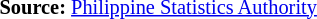<table style="font-size:85%;" '|>
<tr>
<td><br><p>
<strong>Source:</strong> <a href='#'>Philippine Statistics Authority</a>
</p></td>
</tr>
</table>
